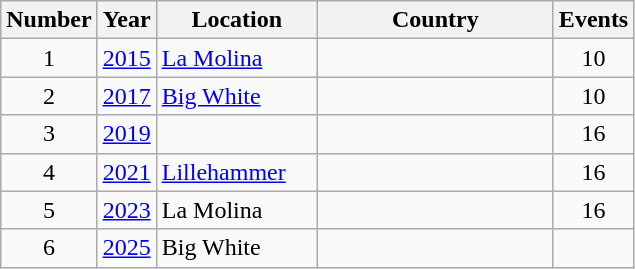<table class="wikitable" align="center">
<tr>
<th width=30>Number</th>
<th width=30>Year</th>
<th width=100>Location</th>
<th width=150>Country</th>
<th width=30>Events</th>
</tr>
<tr>
<td align=center>1</td>
<td><a href='#'>2015</a></td>
<td align=left><a href='#'>La Molina</a></td>
<td></td>
<td align=center>10</td>
</tr>
<tr>
<td align=center>2</td>
<td><a href='#'>2017</a></td>
<td align=left><a href='#'>Big White</a></td>
<td></td>
<td align=center>10</td>
</tr>
<tr>
<td align=center>3</td>
<td><a href='#'>2019</a></td>
<td align=left></td>
<td></td>
<td align=center>16</td>
</tr>
<tr>
<td align=center>4</td>
<td><a href='#'>2021</a></td>
<td align=left><a href='#'>Lillehammer</a></td>
<td></td>
<td align=center>16</td>
</tr>
<tr>
<td align=center>5</td>
<td><a href='#'>2023</a></td>
<td align=left>La Molina</td>
<td></td>
<td align=center>16</td>
</tr>
<tr>
<td align=center>6</td>
<td><a href='#'>2025</a></td>
<td align=left>Big White</td>
<td></td>
<td align=center></td>
</tr>
</table>
